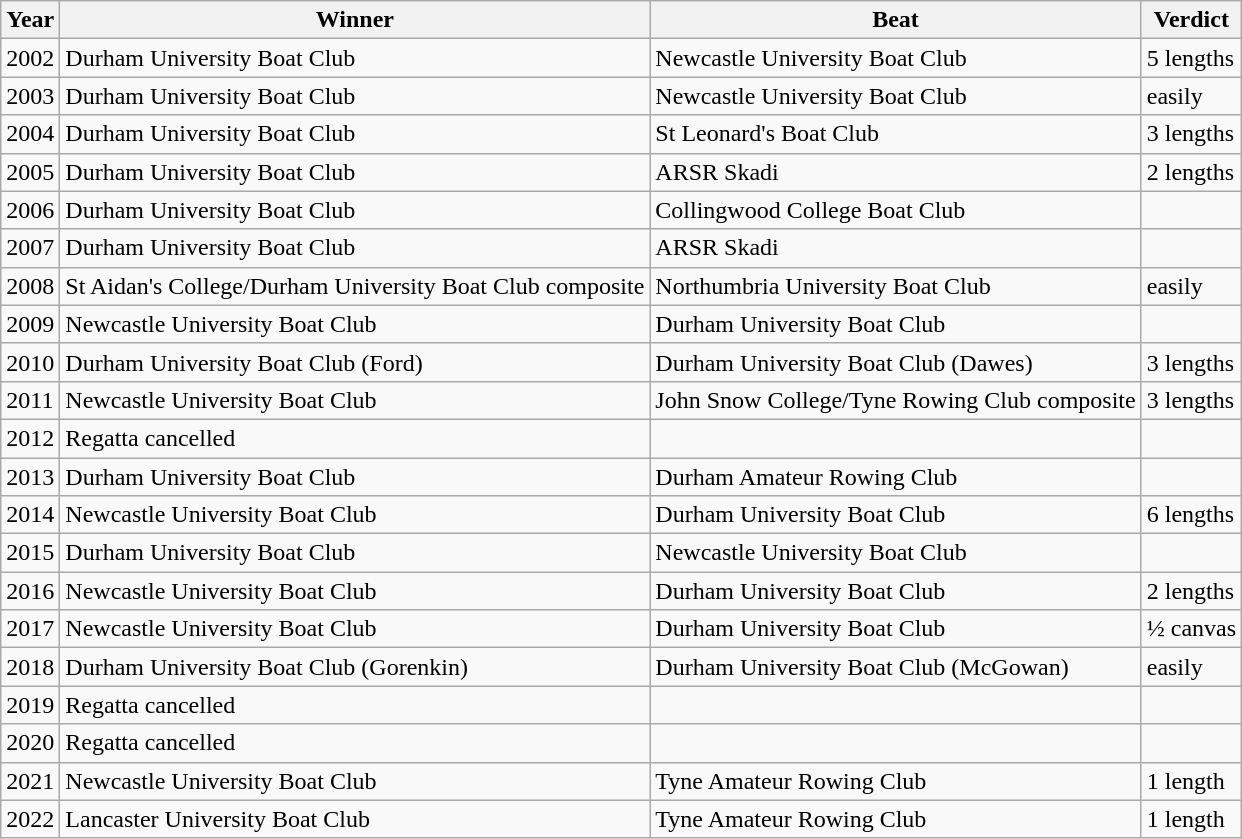<table class="wikitable">
<tr>
<th>Year</th>
<th>Winner</th>
<th>Beat</th>
<th>Verdict</th>
</tr>
<tr>
<td>2002</td>
<td>Durham University Boat Club</td>
<td>Newcastle University Boat Club</td>
<td>5 lengths</td>
</tr>
<tr>
<td>2003</td>
<td>Durham University Boat Club</td>
<td>Newcastle University Boat Club</td>
<td>easily</td>
</tr>
<tr>
<td>2004</td>
<td>Durham University Boat Club</td>
<td>St Leonard's Boat Club</td>
<td>3 lengths</td>
</tr>
<tr>
<td>2005</td>
<td>Durham University Boat Club</td>
<td>ARSR Skadi</td>
<td>2 lengths</td>
</tr>
<tr>
<td>2006</td>
<td>Durham University Boat Club</td>
<td>Collingwood College Boat Club</td>
<td></td>
</tr>
<tr>
<td>2007</td>
<td>Durham University Boat Club</td>
<td>ARSR Skadi</td>
<td></td>
</tr>
<tr>
<td>2008</td>
<td>St Aidan's College/Durham University Boat Club composite</td>
<td>Northumbria University Boat Club</td>
<td>easily</td>
</tr>
<tr>
<td>2009</td>
<td>Newcastle University Boat Club</td>
<td>Durham University Boat Club</td>
<td></td>
</tr>
<tr>
<td>2010</td>
<td>Durham University Boat Club (Ford)</td>
<td>Durham University Boat Club (Dawes)</td>
<td>3 lengths</td>
</tr>
<tr>
<td>2011</td>
<td>Newcastle University Boat Club</td>
<td>John Snow College/Tyne Rowing Club composite</td>
<td>3 lengths</td>
</tr>
<tr>
<td>2012</td>
<td>Regatta cancelled</td>
<td></td>
<td></td>
</tr>
<tr>
<td>2013</td>
<td>Durham University Boat Club</td>
<td>Durham Amateur Rowing Club</td>
<td></td>
</tr>
<tr>
<td>2014</td>
<td>Newcastle University Boat Club</td>
<td>Durham University Boat Club</td>
<td>6 lengths</td>
</tr>
<tr>
<td>2015</td>
<td>Durham University Boat Club</td>
<td>Newcastle University Boat Club</td>
<td></td>
</tr>
<tr>
<td>2016</td>
<td>Newcastle University Boat Club</td>
<td>Durham University Boat Club</td>
<td>2 lengths</td>
</tr>
<tr>
<td>2017</td>
<td>Newcastle University Boat Club</td>
<td>Durham University Boat Club</td>
<td>½ canvas</td>
</tr>
<tr>
<td>2018</td>
<td>Durham University Boat Club (Gorenkin)</td>
<td>Durham University Boat Club (McGowan)</td>
<td>easily</td>
</tr>
<tr>
<td>2019</td>
<td>Regatta cancelled</td>
<td></td>
<td></td>
</tr>
<tr>
<td>2020</td>
<td>Regatta cancelled</td>
<td></td>
<td></td>
</tr>
<tr>
<td>2021</td>
<td>Newcastle University Boat Club</td>
<td>Tyne Amateur Rowing Club</td>
<td>1 length</td>
</tr>
<tr>
<td>2022</td>
<td>Lancaster University Boat Club</td>
<td>Tyne Amateur Rowing Club</td>
<td>1 length</td>
</tr>
</table>
